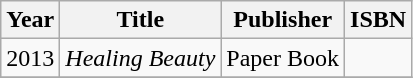<table class="wikitable sortable">
<tr>
<th>Year</th>
<th>Title</th>
<th>Publisher</th>
<th>ISBN</th>
</tr>
<tr>
<td>2013</td>
<td> <em>Healing Beauty</em></td>
<td>Paper Book</td>
<td></td>
</tr>
<tr>
</tr>
</table>
